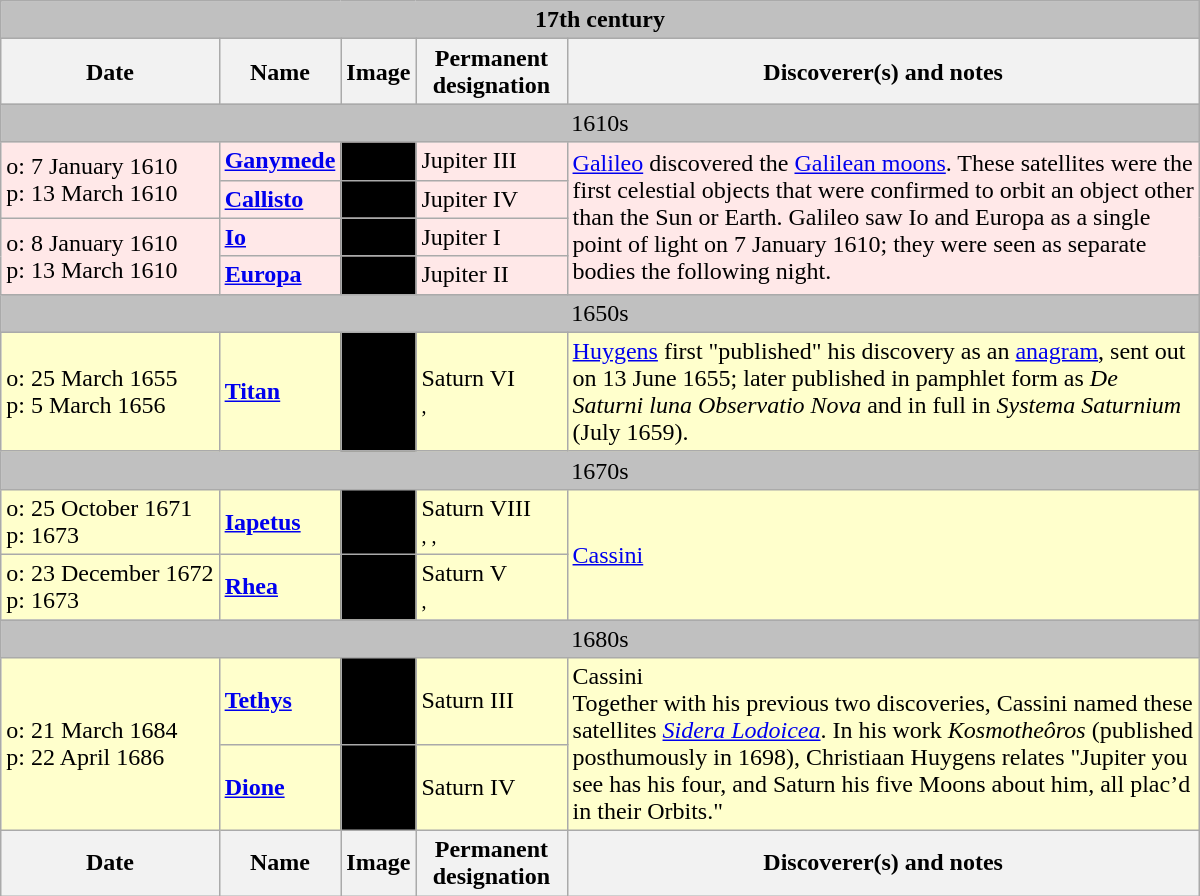<table class="wikitable" width="800">
<tr>
<th colspan="6" style="background-color: Silver; text-align: center;" id="c17th">17th century</th>
</tr>
<tr>
<th>Date</th>
<th>Name</th>
<th>Image</th>
<th>Permanent designation</th>
<th>Discoverer(s) and notes</th>
</tr>
<tr>
<td colspan="5" style="background-color: Silver; text-align: center;" id="a1610s">1610s</td>
</tr>
<tr bgcolor="#FFE8E8">
<td style="white-space: nowrap;" rowspan="2">o: 7 January 1610<br>p: 13 March 1610</td>
<td><strong><a href='#'>Ganymede</a></strong></td>
<td bgcolor="Black"></td>
<td>Jupiter III</td>
<td rowspan="4"><a href='#'>Galileo</a> discovered the <a href='#'>Galilean moons</a>. These satellites were the first celestial objects that were confirmed to orbit an object other than the Sun or Earth. Galileo saw Io and Europa as a single point of light on 7 January 1610; they were seen as separate bodies the following night.</td>
</tr>
<tr bgcolor="#FFE8E8">
<td><strong><a href='#'>Callisto</a></strong></td>
<td bgcolor="Black"></td>
<td>Jupiter IV</td>
</tr>
<tr bgcolor="#FFE8E8">
<td style="white-space: nowrap;" rowspan="2">o: 8 January 1610<br>p: 13 March 1610</td>
<td><strong><a href='#'>Io</a></strong></td>
<td bgcolor="Black"></td>
<td>Jupiter I</td>
</tr>
<tr bgcolor="#FFE8E8">
<td><strong><a href='#'>Europa</a></strong></td>
<td bgcolor="Black"></td>
<td>Jupiter II</td>
</tr>
<tr>
<td colspan="5" style="background-color: Silver; text-align: center;" id="a1650s">1650s</td>
</tr>
<tr bgcolor="#FFFFCC">
<td style="white-space: nowrap">o: 25 March 1655<br>p: 5 March 1656</td>
<td><strong><a href='#'>Titan</a></strong></td>
<td bgcolor="Black"></td>
<td>Saturn VI<br><small>, </small></td>
<td><a href='#'>Huygens</a> first "published" his discovery as an <a href='#'>anagram</a>, sent out on 13 June 1655; later published in pamphlet form as <em>De Saturni luna Observatio Nova</em> and in full in <em>Systema Saturnium</em> (July 1659).</td>
</tr>
<tr>
<td colspan="5" style="background-color: Silver; text-align: center;" id="a1670s">1670s</td>
</tr>
<tr bgcolor="#FFFFCC">
<td style="white-space: nowrap">o: 25 October 1671<br>p: 1673</td>
<td><strong><a href='#'>Iapetus</a></strong></td>
<td bgcolor="Black"></td>
<td>Saturn VIII<br><small>, , </small></td>
<td rowspan="2"><a href='#'>Cassini</a></td>
</tr>
<tr bgcolor="#FFFFCC">
<td style="white-space: nowrap">o: 23 December 1672<br>p: 1673</td>
<td><strong><a href='#'>Rhea</a></strong></td>
<td bgcolor="Black"></td>
<td>Saturn V<br><small>, </small></td>
</tr>
<tr>
<td colspan="5" style="background-color: Silver; text-align: center;" id="a1680s">1680s</td>
</tr>
<tr bgcolor="#FFFFCC">
<td style="white-space: nowrap;" rowspan="2">o: 21 March 1684<br>p: 22 April 1686</td>
<td><strong><a href='#'>Tethys</a></strong></td>
<td bgcolor="Black"></td>
<td>Saturn III<br><small></small></td>
<td rowspan="2">Cassini<br>Together with his previous two discoveries, Cassini named these satellites <em><a href='#'>Sidera Lodoicea</a></em>.
In his work <em>Kosmotheôros</em> (published posthumously in 1698), Christiaan Huygens relates "Jupiter you see has his four, and Saturn his five Moons about him, all plac’d in their Orbits."</td>
</tr>
<tr bgcolor="#FFFFCC">
<td><strong><a href='#'>Dione</a></strong></td>
<td bgcolor="Black"></td>
<td>Saturn IV<br><small></small></td>
</tr>
<tr>
<th>Date</th>
<th>Name</th>
<th>Image</th>
<th>Permanent designation</th>
<th>Discoverer(s) and notes</th>
</tr>
</table>
